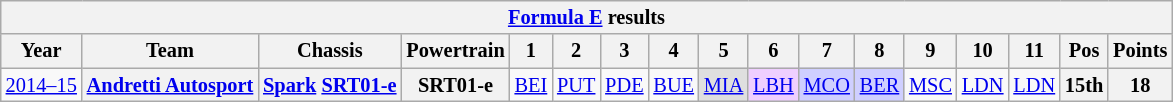<table class="wikitable" style="text-align:center; font-size:85%">
<tr>
<th colspan=17><a href='#'>Formula E</a> results</th>
</tr>
<tr>
<th>Year</th>
<th>Team</th>
<th>Chassis</th>
<th>Powertrain</th>
<th>1</th>
<th>2</th>
<th>3</th>
<th>4</th>
<th>5</th>
<th>6</th>
<th>7</th>
<th>8</th>
<th>9</th>
<th>10</th>
<th>11</th>
<th>Pos</th>
<th>Points</th>
</tr>
<tr>
<td nowrap><a href='#'>2014–15</a></td>
<th nowrap><a href='#'>Andretti Autosport</a></th>
<th nowrap><a href='#'>Spark</a> <a href='#'>SRT01-e</a></th>
<th>SRT01-e</th>
<td><a href='#'>BEI</a></td>
<td><a href='#'>PUT</a></td>
<td><a href='#'>PDE</a></td>
<td><a href='#'>BUE</a></td>
<td style="background:#DFDFDF;"><a href='#'>MIA</a><br></td>
<td style="background:#EFCFFF;"><a href='#'>LBH</a><br></td>
<td style="background:#CFCFFF;"><a href='#'>MCO</a><br></td>
<td style="background:#CFCFFF;"><a href='#'>BER</a><br></td>
<td><a href='#'>MSC</a></td>
<td><a href='#'>LDN</a></td>
<td><a href='#'>LDN</a></td>
<th>15th</th>
<th>18</th>
</tr>
</table>
